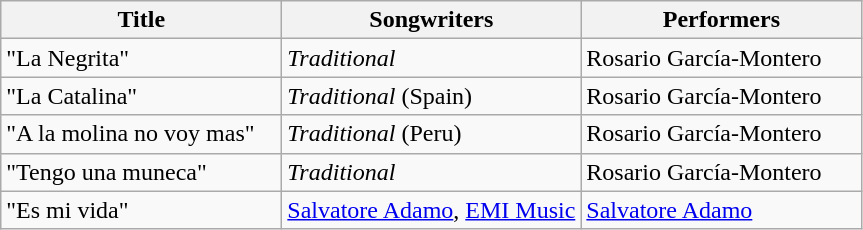<table class="wikitable">
<tr>
<th style="text-align:center; width:180px;">Title</th>
<th style="text-align:center;">Songwriters</th>
<th style="text-align:center; width:180px;">Performers</th>
</tr>
<tr>
<td>"La Negrita"</td>
<td><em>Traditional</em></td>
<td>Rosario García-Montero</td>
</tr>
<tr>
<td>"La Catalina"</td>
<td><em>Traditional</em> (Spain)</td>
<td>Rosario García-Montero</td>
</tr>
<tr>
<td>"A la molina no voy mas"</td>
<td><em>Traditional</em> (Peru)</td>
<td>Rosario García-Montero</td>
</tr>
<tr>
<td>"Tengo una muneca"</td>
<td><em>Traditional</em></td>
<td>Rosario García-Montero</td>
</tr>
<tr>
<td>"Es mi vida"</td>
<td><a href='#'>Salvatore Adamo</a>, <a href='#'>EMI Music</a></td>
<td><a href='#'>Salvatore Adamo</a></td>
</tr>
</table>
